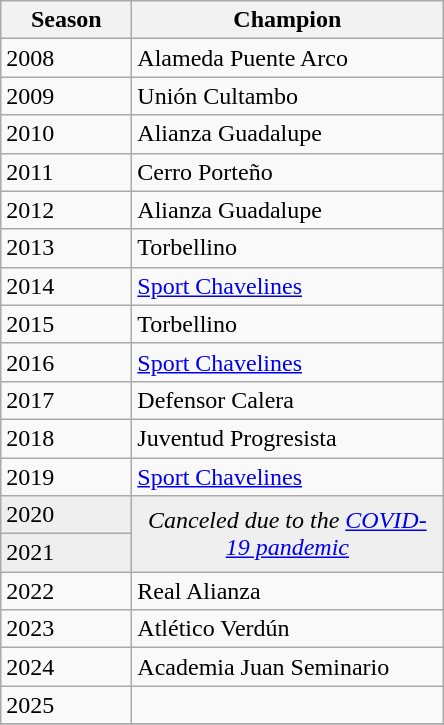<table class="wikitable sortable">
<tr>
<th width=80px>Season</th>
<th width=200px>Champion</th>
</tr>
<tr>
<td>2008</td>
<td>Alameda Puente Arco</td>
</tr>
<tr>
<td>2009</td>
<td>Unión Cultambo</td>
</tr>
<tr>
<td>2010</td>
<td>Alianza Guadalupe</td>
</tr>
<tr>
<td>2011</td>
<td>Cerro Porteño</td>
</tr>
<tr>
<td>2012</td>
<td>Alianza Guadalupe</td>
</tr>
<tr>
<td>2013</td>
<td>Torbellino</td>
</tr>
<tr>
<td>2014</td>
<td><a href='#'>Sport Chavelines</a></td>
</tr>
<tr>
<td>2015</td>
<td>Torbellino</td>
</tr>
<tr>
<td>2016</td>
<td><a href='#'>Sport Chavelines</a></td>
</tr>
<tr>
<td>2017</td>
<td>Defensor Calera</td>
</tr>
<tr>
<td>2018</td>
<td>Juventud Progresista</td>
</tr>
<tr>
<td>2019</td>
<td><a href='#'>Sport Chavelines</a></td>
</tr>
<tr bgcolor=#efefef>
<td>2020</td>
<td rowspan=2 colspan="1" align=center><em>Canceled due to the <a href='#'>COVID-19 pandemic</a></em></td>
</tr>
<tr bgcolor=#efefef>
<td>2021</td>
</tr>
<tr>
<td>2022</td>
<td>Real Alianza</td>
</tr>
<tr>
<td>2023</td>
<td>Atlético Verdún</td>
</tr>
<tr>
<td>2024</td>
<td>Academia Juan Seminario</td>
</tr>
<tr>
<td>2025</td>
<td></td>
</tr>
<tr>
</tr>
</table>
